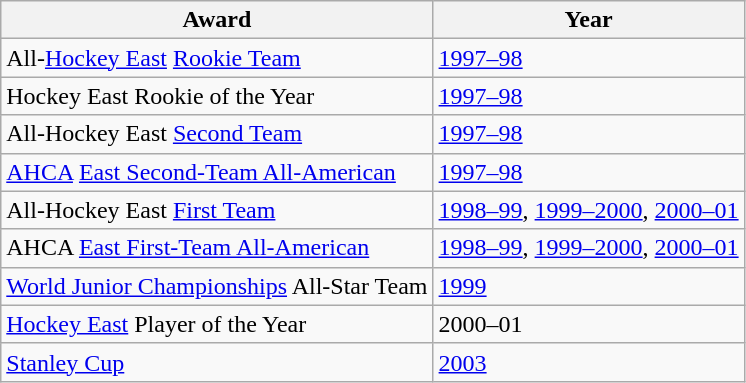<table class="wikitable">
<tr>
<th>Award</th>
<th>Year</th>
</tr>
<tr>
<td>All-<a href='#'>Hockey East</a> <a href='#'>Rookie Team</a></td>
<td><a href='#'>1997–98</a></td>
</tr>
<tr>
<td>Hockey East Rookie of the Year</td>
<td><a href='#'>1997–98</a></td>
</tr>
<tr>
<td>All-Hockey East <a href='#'>Second Team</a></td>
<td><a href='#'>1997–98</a></td>
</tr>
<tr>
<td><a href='#'>AHCA</a> <a href='#'>East Second-Team All-American</a></td>
<td><a href='#'>1997–98</a></td>
</tr>
<tr>
<td>All-Hockey East <a href='#'>First Team</a></td>
<td><a href='#'>1998–99</a>, <a href='#'>1999–2000</a>, <a href='#'>2000–01</a></td>
</tr>
<tr>
<td>AHCA <a href='#'>East First-Team All-American</a></td>
<td><a href='#'>1998–99</a>, <a href='#'>1999–2000</a>, <a href='#'>2000–01</a></td>
</tr>
<tr>
<td><a href='#'>World Junior Championships</a> All-Star Team</td>
<td><a href='#'>1999</a></td>
</tr>
<tr>
<td><a href='#'>Hockey East</a> Player of the Year</td>
<td>2000–01</td>
</tr>
<tr>
<td><a href='#'>Stanley Cup</a></td>
<td><a href='#'>2003</a></td>
</tr>
</table>
